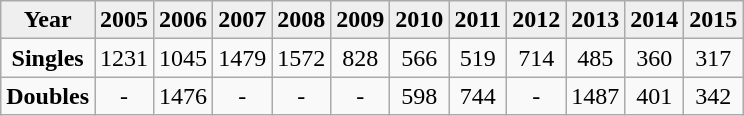<table class="wikitable">
<tr bgcolor="#efefef">
<td align="center"><strong>Year</strong></td>
<td align="center"><strong>2005</strong></td>
<td align="center"><strong>2006</strong></td>
<td align="center"><strong>2007</strong></td>
<td align="center"><strong>2008</strong></td>
<td align="center"><strong>2009</strong></td>
<td align="center"><strong>2010</strong></td>
<td align="center"><strong>2011</strong></td>
<td align="center"><strong>2012</strong></td>
<td align="center"><strong>2013</strong></td>
<td align="center"><strong>2014</strong></td>
<td align="center"><strong>2015</strong></td>
</tr>
<tr>
<td align="center" valign="top"><strong>Singles</strong></td>
<td align="center" valign="top">1231</td>
<td align="center" valign="top">1045</td>
<td align="center" valign="top">1479</td>
<td align="center" valign="top">1572</td>
<td align="center" valign="top">828</td>
<td align="center" valign="top">566</td>
<td align="center" valign="top">519</td>
<td align="center" valign="top">714</td>
<td align="center" valign="top">485</td>
<td align="center" valign="top">360</td>
<td align="center" valign="top">317</td>
</tr>
<tr>
<td align="center" valign="top"><strong>Doubles</strong></td>
<td align="center" valign="top">-</td>
<td align="center" valign="top">1476</td>
<td align="center" valign="top">-</td>
<td align="center" valign="top">-</td>
<td align="center" valign="top">-</td>
<td align="center" valign="top">598</td>
<td align="center" valign="top">744</td>
<td align="center" valign="top">-</td>
<td align="center" valign="top">1487</td>
<td align="center" valign="top">401</td>
<td align="center" valign="top">342</td>
</tr>
</table>
